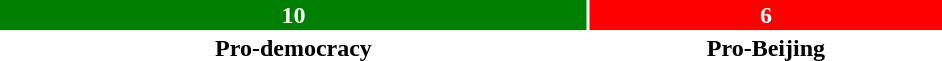<table style="width:50%; text-align:center;">
<tr style="color:white;">
<td style="background:green; width:62.5%;"><strong>10</strong></td>
<td style="background:red; width:37.5%;"><strong>6</strong></td>
</tr>
<tr>
<td><span><strong>Pro-democracy</strong></span></td>
<td><span><strong>Pro-Beijing</strong></span></td>
</tr>
</table>
